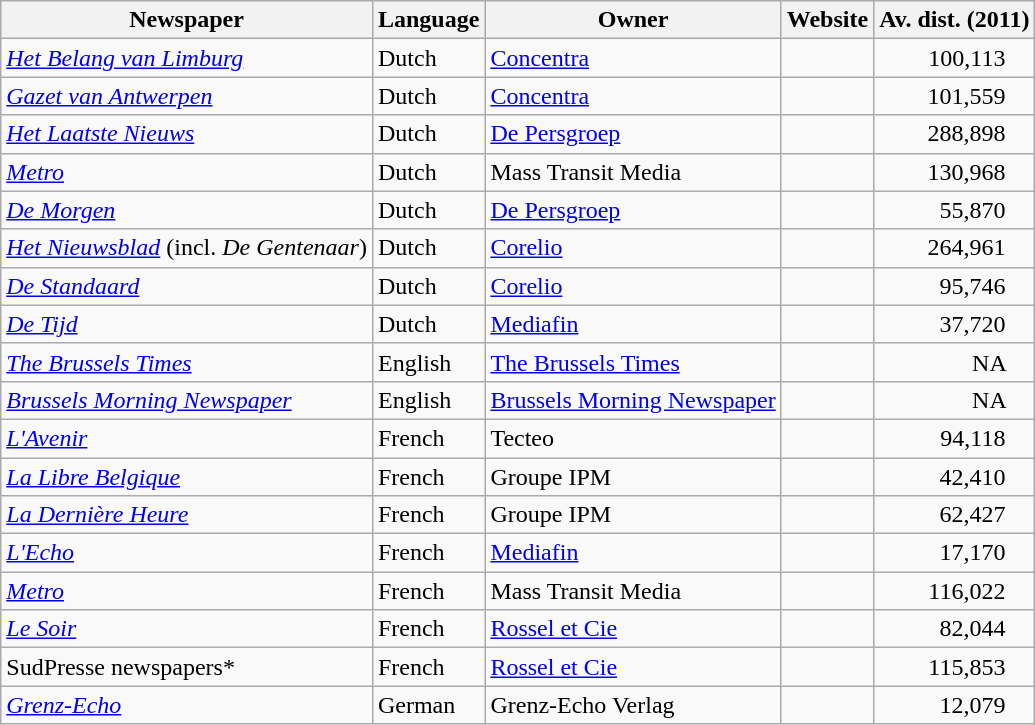<table class="wikitable sortable">
<tr>
<th>Newspaper</th>
<th>Language</th>
<th>Owner</th>
<th>Website</th>
<th>Av. dist. (2011)</th>
</tr>
<tr>
<td><em><a href='#'>Het Belang van Limburg</a></em></td>
<td>Dutch</td>
<td><a href='#'>Concentra</a></td>
<td></td>
<td style="text-align: right;">100,113    </td>
</tr>
<tr>
<td><em><a href='#'>Gazet van Antwerpen</a></em></td>
<td>Dutch</td>
<td><a href='#'>Concentra</a></td>
<td></td>
<td style="text-align: right;">101,559    </td>
</tr>
<tr>
<td><em><a href='#'>Het Laatste Nieuws</a></em></td>
<td>Dutch</td>
<td><a href='#'>De Persgroep</a></td>
<td></td>
<td style="text-align: right;">288,898    </td>
</tr>
<tr>
<td><em><a href='#'>Metro</a></em></td>
<td>Dutch</td>
<td>Mass Transit Media</td>
<td></td>
<td style="text-align: right;">130,968    </td>
</tr>
<tr>
<td><em><a href='#'>De Morgen</a></em></td>
<td>Dutch</td>
<td><a href='#'>De Persgroep</a></td>
<td></td>
<td style="text-align: right;">55,870    </td>
</tr>
<tr>
<td><em><a href='#'>Het Nieuwsblad</a></em> (incl. <em>De Gentenaar</em>)</td>
<td>Dutch</td>
<td><a href='#'>Corelio</a></td>
<td></td>
<td style="text-align: right;">264,961    </td>
</tr>
<tr>
<td><em><a href='#'>De Standaard</a></em></td>
<td>Dutch</td>
<td><a href='#'>Corelio</a></td>
<td></td>
<td style="text-align: right;">95,746    </td>
</tr>
<tr>
<td><em><a href='#'>De Tijd</a></em></td>
<td>Dutch</td>
<td><a href='#'>Mediafin</a></td>
<td></td>
<td style="text-align: right;">37,720    </td>
</tr>
<tr>
<td><em><a href='#'>The Brussels Times</a></em></td>
<td>English</td>
<td><a href='#'>The Brussels Times</a></td>
<td></td>
<td style="text-align: right;">NA    </td>
</tr>
<tr>
<td><em><a href='#'>Brussels Morning Newspaper</a></em></td>
<td>English</td>
<td><a href='#'>Brussels Morning Newspaper</a></td>
<td></td>
<td style="text-align: right;">NA    </td>
</tr>
<tr>
<td><em><a href='#'>L'Avenir</a></em></td>
<td>French</td>
<td>Tecteo</td>
<td></td>
<td style="text-align: right;">94,118    </td>
</tr>
<tr>
<td><em><a href='#'>La Libre Belgique</a></em></td>
<td>French</td>
<td>Groupe IPM</td>
<td></td>
<td style="text-align: right;">42,410    </td>
</tr>
<tr>
<td><em><a href='#'>La Dernière Heure</a></em></td>
<td>French</td>
<td>Groupe IPM</td>
<td></td>
<td style="text-align: right;">62,427    </td>
</tr>
<tr>
<td><em><a href='#'>L'Echo</a></em></td>
<td>French</td>
<td><a href='#'>Mediafin</a></td>
<td></td>
<td style="text-align: right;">17,170    </td>
</tr>
<tr>
<td><em><a href='#'>Metro</a></em></td>
<td>French</td>
<td>Mass Transit Media</td>
<td></td>
<td style="text-align: right;">116,022    </td>
</tr>
<tr>
<td><em><a href='#'>Le Soir</a></em></td>
<td>French</td>
<td><a href='#'>Rossel et Cie</a></td>
<td></td>
<td style="text-align: right;">82,044    </td>
</tr>
<tr>
<td>SudPresse newspapers*</td>
<td>French</td>
<td><a href='#'>Rossel et Cie</a></td>
<td></td>
<td style="text-align: right;">115,853    </td>
</tr>
<tr>
<td><em><a href='#'>Grenz-Echo</a></em></td>
<td>German</td>
<td>Grenz-Echo Verlag</td>
<td></td>
<td style="text-align: right;">12,079    </td>
</tr>
</table>
